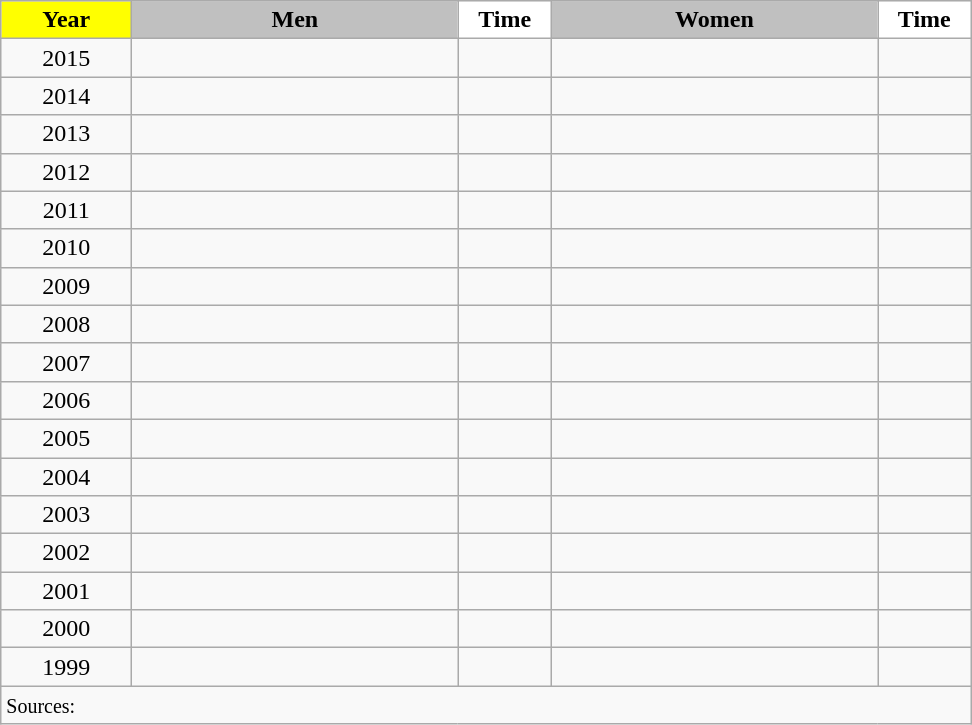<table class="wikitable sortable">
<tr align="center">
<td width="80" bgcolor="yellow"><strong>Year</strong></td>
<td width="210" bgcolor="silver"><strong>Men</strong></td>
<td width="55" bgcolor="white"><strong>Time</strong></td>
<td width="210" bgcolor="silver"><strong>Women</strong></td>
<td width="55" bgcolor="white"><strong>Time</strong></td>
</tr>
<tr>
<td align="center">2015</td>
<td></td>
<td></td>
<td></td>
<td></td>
</tr>
<tr>
<td align="center">2014</td>
<td></td>
<td></td>
<td></td>
<td></td>
</tr>
<tr>
<td align="center">2013</td>
<td></td>
<td></td>
<td></td>
<td></td>
</tr>
<tr>
<td align="center">2012</td>
<td></td>
<td></td>
<td></td>
<td></td>
</tr>
<tr>
<td align="center">2011</td>
<td></td>
<td></td>
<td></td>
<td></td>
</tr>
<tr>
<td align="center">2010</td>
<td></td>
<td></td>
<td></td>
<td></td>
</tr>
<tr>
<td align="center">2009</td>
<td></td>
<td></td>
<td></td>
<td></td>
</tr>
<tr>
<td align="center">2008</td>
<td></td>
<td></td>
<td></td>
<td></td>
</tr>
<tr>
<td align="center">2007</td>
<td></td>
<td></td>
<td></td>
<td></td>
</tr>
<tr>
<td align="center">2006</td>
<td></td>
<td></td>
<td></td>
<td></td>
</tr>
<tr>
<td align="center">2005</td>
<td></td>
<td></td>
<td></td>
<td></td>
</tr>
<tr>
<td align="center">2004</td>
<td></td>
<td></td>
<td></td>
<td></td>
</tr>
<tr>
<td align="center">2003</td>
<td></td>
<td></td>
<td></td>
<td></td>
</tr>
<tr>
<td align="center">2002</td>
<td></td>
<td></td>
<td></td>
<td></td>
</tr>
<tr>
<td align="center">2001</td>
<td></td>
<td></td>
<td></td>
<td></td>
</tr>
<tr>
<td align="center">2000</td>
<td></td>
<td></td>
<td></td>
<td></td>
</tr>
<tr>
<td align="center">1999</td>
<td></td>
<td></td>
<td></td>
<td></td>
</tr>
<tr>
<td colspan="5" align="left"><small>Sources:</small></td>
</tr>
</table>
